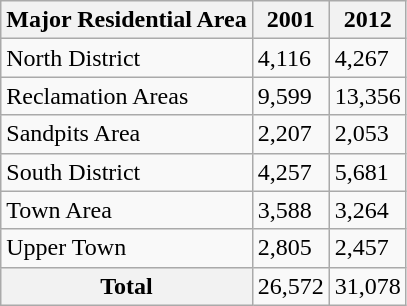<table class="wikitable sortable">
<tr>
<th>Major Residential Area</th>
<th>2001</th>
<th>2012</th>
</tr>
<tr>
<td>North District</td>
<td>4,116</td>
<td>4,267</td>
</tr>
<tr>
<td>Reclamation Areas</td>
<td>9,599</td>
<td>13,356</td>
</tr>
<tr>
<td>Sandpits Area</td>
<td>2,207</td>
<td>2,053</td>
</tr>
<tr>
<td>South District</td>
<td>4,257</td>
<td>5,681</td>
</tr>
<tr>
<td>Town Area</td>
<td>3,588</td>
<td>3,264</td>
</tr>
<tr>
<td>Upper Town</td>
<td>2,805</td>
<td>2,457</td>
</tr>
<tr class=sortbottom>
<th>Total</th>
<td>26,572</td>
<td>31,078</td>
</tr>
</table>
